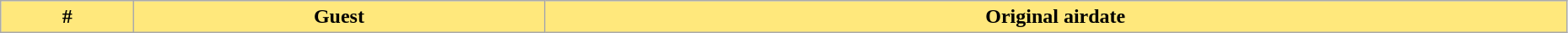<table class="wikitable plainrowheaders" style="width:98%;">
<tr>
<th style="background-color: #FFE87C;">#</th>
<th style="background-color: #FFE87C;">Guest</th>
<th style="background-color: #FFE87C;">Original airdate<br>




</th>
</tr>
</table>
